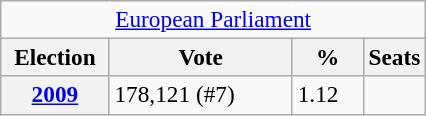<table class="wikitable" style="font-size:97%;">
<tr>
<td align="center" colspan="4"><a href='#'>European Parliament</a></td>
</tr>
<tr>
<th width="65">Election</th>
<th width="115">Vote</th>
<th width="40">%</th>
<th>Seats</th>
</tr>
<tr>
<th><a href='#'>2009</a></th>
<td>178,121 (#7)</td>
<td>1.12</td>
<td></td>
</tr>
</table>
